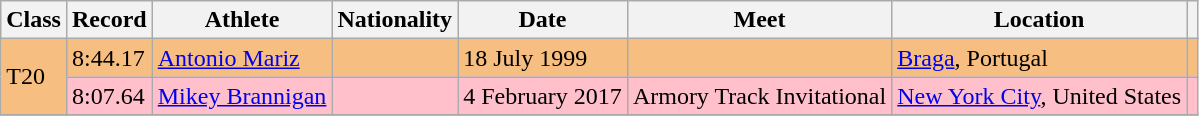<table class="wikitable">
<tr>
<th>Class</th>
<th>Record</th>
<th>Athlete</th>
<th>Nationality</th>
<th>Date</th>
<th>Meet</th>
<th>Location</th>
<th></th>
</tr>
<tr bgcolor=#F7BE81>
<td rowspan=2>T20</td>
<td>8:44.17</td>
<td><a href='#'>Antonio Mariz</a></td>
<td></td>
<td>18 July 1999</td>
<td></td>
<td><a href='#'>Braga</a>, Portugal</td>
<td></td>
</tr>
<tr style="background:pink">
<td>8:07.64 </td>
<td><a href='#'>Mikey Brannigan</a></td>
<td></td>
<td>4 February 2017</td>
<td>Armory Track Invitational</td>
<td><a href='#'>New York City</a>, United States</td>
<td></td>
</tr>
<tr>
</tr>
</table>
